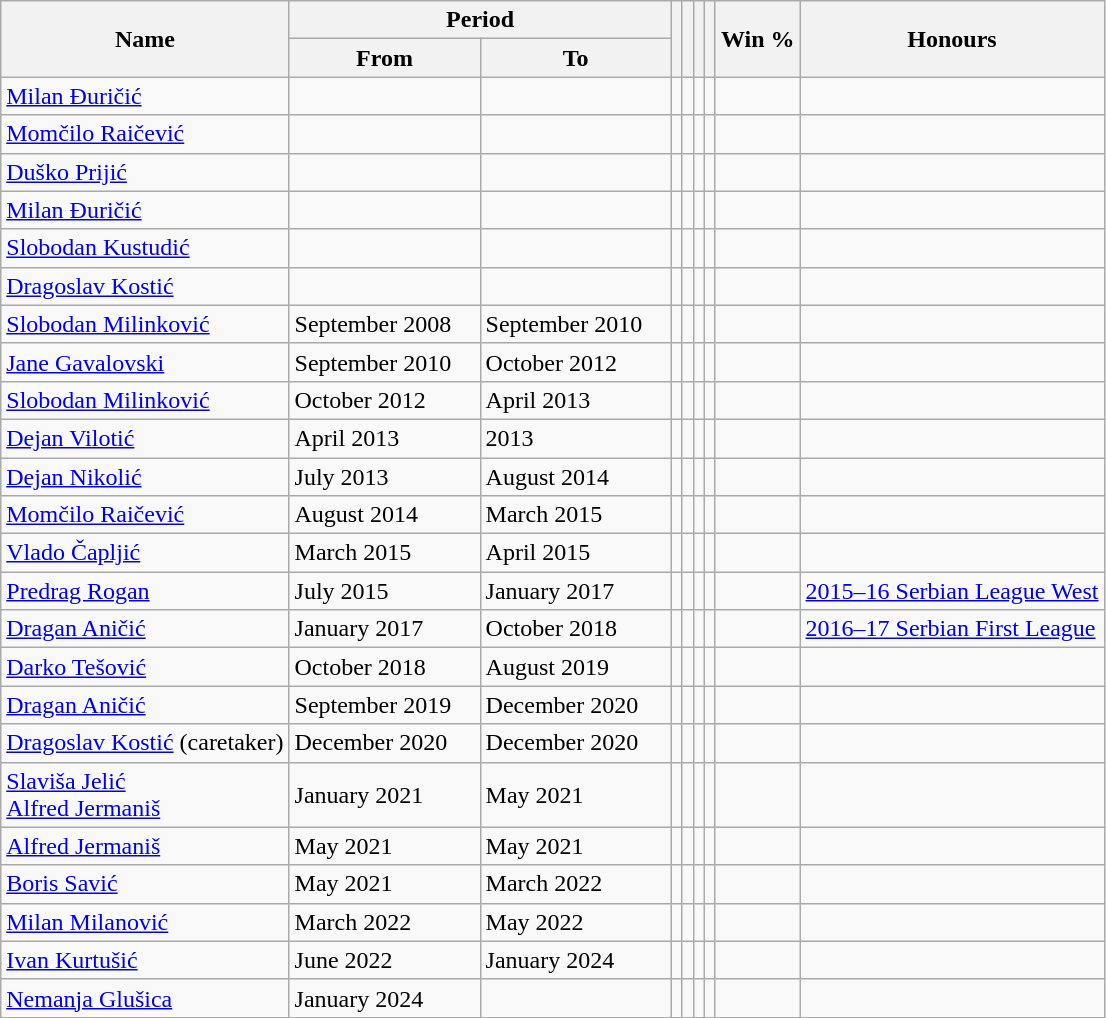<table class="wikitable sortable">
<tr>
<th rowspan="2">Name</th>
<th colspan="2">Period</th>
<th rowspan="2"></th>
<th rowspan="2"></th>
<th rowspan="2"></th>
<th rowspan="2"></th>
<th rowspan="2">Win %</th>
<th rowspan="2">Honours</th>
</tr>
<tr>
<th width="120">From</th>
<th width="120">To</th>
</tr>
<tr>
<td> <a href='#'>Milan Đuričić</a></td>
<td></td>
<td></td>
<td></td>
<td></td>
<td></td>
<td></td>
<td></td>
<td></td>
</tr>
<tr>
<td> <a href='#'>Momčilo Raičević</a></td>
<td></td>
<td></td>
<td></td>
<td></td>
<td></td>
<td></td>
<td></td>
<td></td>
</tr>
<tr>
<td> <a href='#'>Duško Prijić</a></td>
<td></td>
<td></td>
<td></td>
<td></td>
<td></td>
<td></td>
<td></td>
<td></td>
</tr>
<tr>
<td> <a href='#'>Milan Đuričić</a></td>
<td></td>
<td></td>
<td></td>
<td></td>
<td></td>
<td></td>
<td></td>
<td></td>
</tr>
<tr>
<td> <a href='#'>Slobodan Kustudić</a></td>
<td></td>
<td></td>
<td></td>
<td></td>
<td></td>
<td></td>
<td></td>
<td></td>
</tr>
<tr>
<td> <a href='#'>Dragoslav Kostić</a></td>
<td></td>
<td></td>
<td></td>
<td></td>
<td></td>
<td></td>
<td></td>
<td></td>
</tr>
<tr>
<td> <a href='#'>Slobodan Milinković</a></td>
<td>September 2008</td>
<td>September 2010</td>
<td></td>
<td></td>
<td></td>
<td></td>
<td></td>
<td></td>
</tr>
<tr>
<td> <a href='#'>Jane Gavalovski</a></td>
<td>September 2010</td>
<td>October 2012</td>
<td></td>
<td></td>
<td></td>
<td></td>
<td></td>
<td></td>
</tr>
<tr>
<td> <a href='#'>Slobodan Milinković</a></td>
<td>October 2012</td>
<td>April 2013</td>
<td></td>
<td></td>
<td></td>
<td></td>
<td></td>
<td></td>
</tr>
<tr>
<td> <a href='#'>Dejan Vilotić</a></td>
<td>April 2013</td>
<td>2013</td>
<td></td>
<td></td>
<td></td>
<td></td>
<td></td>
<td></td>
</tr>
<tr>
<td> <a href='#'>Dejan Nikolić</a></td>
<td>July 2013</td>
<td>August 2014</td>
<td></td>
<td></td>
<td></td>
<td></td>
<td></td>
<td></td>
</tr>
<tr>
<td> <a href='#'>Momčilo Raičević</a></td>
<td>August 2014</td>
<td>March 2015</td>
<td></td>
<td></td>
<td></td>
<td></td>
<td></td>
<td></td>
</tr>
<tr>
<td> <a href='#'>Vlado Čapljić</a></td>
<td>March 2015</td>
<td>April 2015</td>
<td></td>
<td></td>
<td></td>
<td></td>
<td></td>
<td></td>
</tr>
<tr>
<td> <a href='#'>Predrag Rogan</a></td>
<td>July 2015</td>
<td>January 2017</td>
<td></td>
<td></td>
<td></td>
<td></td>
<td></td>
<td><a href='#'>2015–16 Serbian League West</a></td>
</tr>
<tr>
<td> <a href='#'>Dragan Aničić</a></td>
<td>January 2017</td>
<td>October 2018</td>
<td></td>
<td></td>
<td></td>
<td></td>
<td></td>
<td><a href='#'>2016–17 Serbian First League</a></td>
</tr>
<tr>
<td> <a href='#'>Darko Tešović</a></td>
<td>October 2018</td>
<td>August 2019</td>
<td></td>
<td></td>
<td></td>
<td></td>
<td></td>
<td></td>
</tr>
<tr>
<td> <a href='#'>Dragan Aničić</a></td>
<td>September 2019</td>
<td>December 2020</td>
<td></td>
<td></td>
<td></td>
<td></td>
<td></td>
<td></td>
</tr>
<tr>
<td> <a href='#'>Dragoslav Kostić</a> (caretaker)</td>
<td>December 2020</td>
<td>December 2020</td>
<td></td>
<td></td>
<td></td>
<td></td>
<td></td>
<td></td>
</tr>
<tr>
<td> <a href='#'>Slaviša Jelić</a><br> <a href='#'>Alfred Jermaniš</a></td>
<td>January 2021</td>
<td>May 2021</td>
<td></td>
<td></td>
<td></td>
<td></td>
<td></td>
<td></td>
</tr>
<tr>
<td> <a href='#'>Alfred Jermaniš</a></td>
<td>May 2021</td>
<td>May 2021</td>
<td></td>
<td></td>
<td></td>
<td></td>
<td></td>
<td></td>
</tr>
<tr>
<td> <a href='#'>Boris Savić</a></td>
<td>May 2021</td>
<td>March 2022</td>
<td></td>
<td></td>
<td></td>
<td></td>
<td></td>
<td></td>
</tr>
<tr>
<td> <a href='#'>Milan Milanović</a></td>
<td>March 2022</td>
<td>May 2022</td>
<td></td>
<td></td>
<td></td>
<td></td>
<td></td>
<td></td>
</tr>
<tr>
<td> <a href='#'>Ivan Kurtušić</a></td>
<td>June 2022</td>
<td>January 2024</td>
<td></td>
<td></td>
<td></td>
<td></td>
<td></td>
<td></td>
</tr>
<tr>
<td> <a href='#'>Nemanja Glušica</a></td>
<td>January 2024</td>
<td></td>
<td></td>
<td></td>
<td></td>
<td></td>
<td></td>
<td></td>
</tr>
</table>
